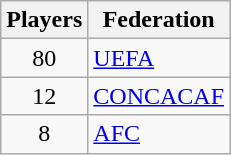<table class="wikitable">
<tr>
<th>Players</th>
<th>Federation</th>
</tr>
<tr>
<td align="center">80</td>
<td><a href='#'>UEFA</a></td>
</tr>
<tr>
<td align="center">12</td>
<td><a href='#'>CONCACAF</a></td>
</tr>
<tr>
<td align="center">8</td>
<td><a href='#'>AFC</a></td>
</tr>
</table>
